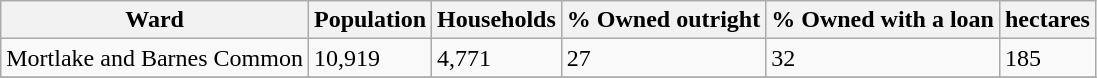<table class="wikitable">
<tr>
<th>Ward</th>
<th>Population</th>
<th>Households</th>
<th>% Owned outright</th>
<th>% Owned with a loan</th>
<th>hectares</th>
</tr>
<tr>
<td>Mortlake and Barnes Common</td>
<td>10,919</td>
<td>4,771</td>
<td>27</td>
<td>32</td>
<td>185</td>
</tr>
<tr>
</tr>
</table>
